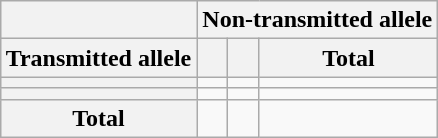<table class="wikitable" style="margin:auto; text-align:center;">
<tr>
<th></th>
<th colspan=3>Non-transmitted allele</th>
</tr>
<tr>
<th>Transmitted allele</th>
<th></th>
<th></th>
<th>Total</th>
</tr>
<tr>
<th></th>
<td></td>
<td></td>
<td></td>
</tr>
<tr>
<th></th>
<td></td>
<td></td>
<td></td>
</tr>
<tr>
<th>Total</th>
<td></td>
<td></td>
<td></td>
</tr>
</table>
